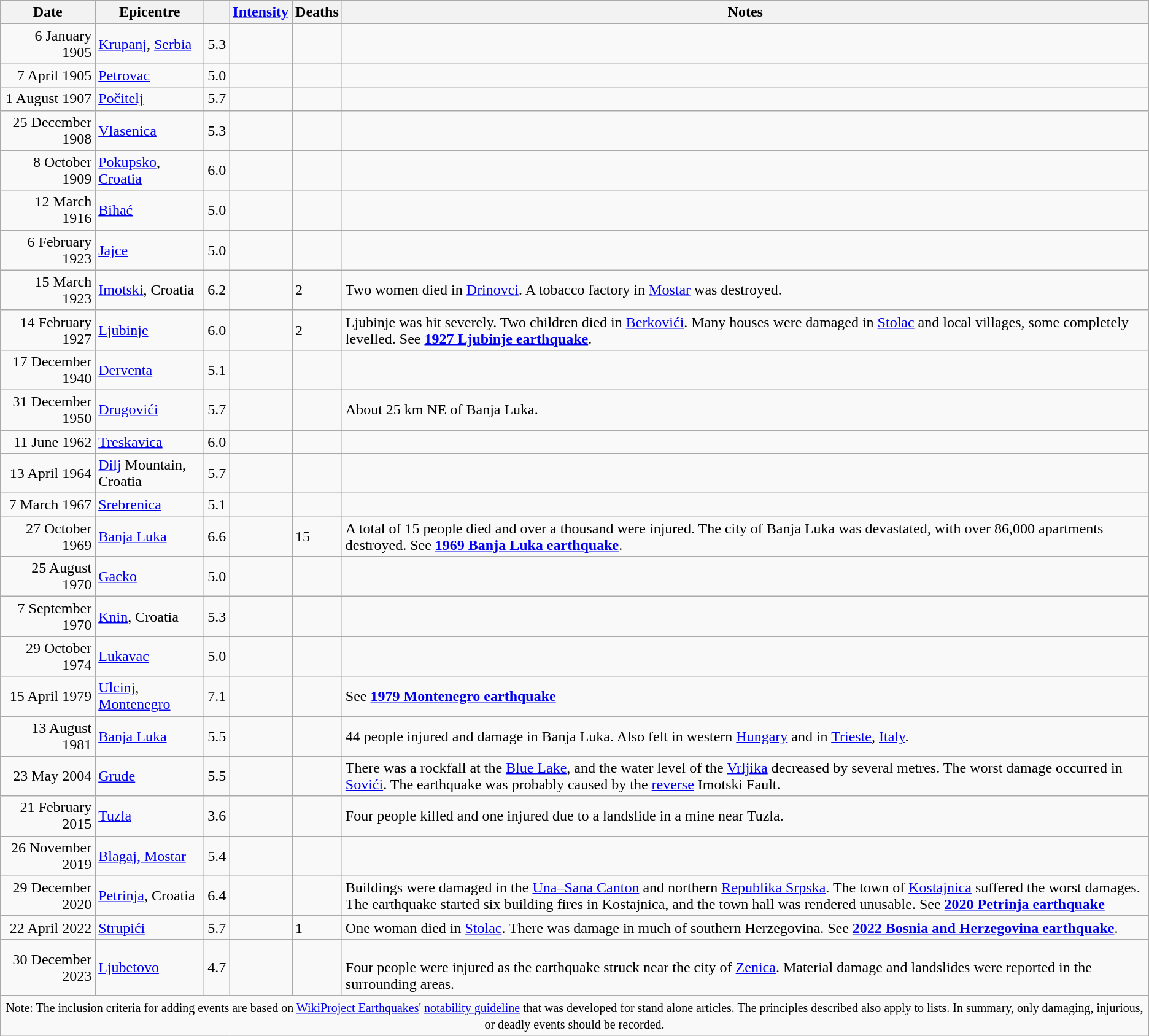<table class="wikitable sortable">
<tr>
<th>Date</th>
<th>Epicentre</th>
<th></th>
<th><a href='#'>Intensity</a></th>
<th>Deaths</th>
<th class="unsortable">Notes</th>
</tr>
<tr>
<td align="right">6 January 1905</td>
<td><a href='#'>Krupanj</a>, <a href='#'>Serbia</a></td>
<td>5.3</td>
<td></td>
<td></td>
<td></td>
</tr>
<tr>
<td align="right">7 April 1905</td>
<td><a href='#'>Petrovac</a></td>
<td>5.0</td>
<td></td>
<td></td>
<td></td>
</tr>
<tr>
<td align="right">1 August 1907</td>
<td><a href='#'>Počitelj</a></td>
<td>5.7</td>
<td></td>
<td></td>
<td></td>
</tr>
<tr>
<td align="right">25 December 1908</td>
<td><a href='#'>Vlasenica</a></td>
<td>5.3</td>
<td></td>
<td></td>
<td></td>
</tr>
<tr>
<td align="right">8 October 1909</td>
<td><a href='#'>Pokupsko</a>, <a href='#'>Croatia</a></td>
<td>6.0</td>
<td></td>
<td></td>
<td></td>
</tr>
<tr>
<td align="right">12 March 1916</td>
<td><a href='#'>Bihać</a></td>
<td>5.0</td>
<td></td>
<td></td>
<td></td>
</tr>
<tr>
<td align="right">6 February 1923</td>
<td><a href='#'>Jajce</a></td>
<td>5.0</td>
<td></td>
<td></td>
<td></td>
</tr>
<tr>
<td align="right">15 March 1923</td>
<td><a href='#'>Imotski</a>, Croatia</td>
<td>6.2</td>
<td></td>
<td>2</td>
<td>Two women died in <a href='#'>Drinovci</a>. A tobacco factory in <a href='#'>Mostar</a> was destroyed.</td>
</tr>
<tr>
<td align="right">14 February 1927</td>
<td><a href='#'>Ljubinje</a></td>
<td>6.0</td>
<td></td>
<td>2</td>
<td>Ljubinje was hit severely. Two children died in <a href='#'>Berkovići</a>. Many houses were damaged in <a href='#'>Stolac</a> and local villages, some completely levelled. See <strong><a href='#'>1927 Ljubinje earthquake</a></strong>.</td>
</tr>
<tr>
<td align="right">17 December 1940</td>
<td><a href='#'>Derventa</a></td>
<td>5.1</td>
<td></td>
<td></td>
<td></td>
</tr>
<tr>
<td align="right">31 December 1950</td>
<td><a href='#'>Drugovići</a></td>
<td>5.7</td>
<td></td>
<td></td>
<td>About 25 km NE of Banja Luka.</td>
</tr>
<tr>
<td align="right">11 June 1962</td>
<td><a href='#'>Treskavica</a></td>
<td>6.0</td>
<td></td>
<td></td>
<td></td>
</tr>
<tr>
<td align="right">13 April 1964</td>
<td><a href='#'>Dilj</a> Mountain, Croatia</td>
<td>5.7</td>
<td></td>
<td></td>
<td></td>
</tr>
<tr>
<td align="right">7 March 1967</td>
<td><a href='#'>Srebrenica</a></td>
<td>5.1</td>
<td></td>
<td></td>
<td></td>
</tr>
<tr>
<td align="right">27 October 1969</td>
<td><a href='#'>Banja Luka</a></td>
<td>6.6</td>
<td></td>
<td>15</td>
<td>A total of 15 people died and over a thousand were injured. The city of Banja Luka was devastated, with over 86,000 apartments destroyed. See <strong><a href='#'>1969 Banja Luka earthquake</a></strong>.</td>
</tr>
<tr>
<td align="right">25 August 1970</td>
<td><a href='#'>Gacko</a></td>
<td>5.0</td>
<td></td>
<td></td>
<td></td>
</tr>
<tr>
<td align="right">7 September 1970</td>
<td><a href='#'>Knin</a>, Croatia</td>
<td>5.3</td>
<td></td>
<td></td>
<td></td>
</tr>
<tr>
<td align="right">29 October 1974</td>
<td><a href='#'>Lukavac</a></td>
<td>5.0</td>
<td></td>
<td></td>
<td></td>
</tr>
<tr>
<td align="right">15 April 1979</td>
<td><a href='#'>Ulcinj</a>, <a href='#'>Montenegro</a></td>
<td>7.1</td>
<td></td>
<td></td>
<td>See <strong><a href='#'>1979 Montenegro earthquake</a></strong></td>
</tr>
<tr>
<td align="right">13 August 1981</td>
<td><a href='#'>Banja Luka</a></td>
<td>5.5</td>
<td></td>
<td></td>
<td>44 people injured and damage in Banja Luka. Also felt in western <a href='#'>Hungary</a> and in <a href='#'>Trieste</a>, <a href='#'>Italy</a>.</td>
</tr>
<tr>
<td align="right">23 May 2004</td>
<td><a href='#'>Grude</a></td>
<td>5.5</td>
<td></td>
<td></td>
<td>There was a rockfall at the <a href='#'>Blue Lake</a>, and the water level of the <a href='#'>Vrljika</a> decreased by several metres. The worst damage occurred in <a href='#'>Sovići</a>. The earthquake was probably caused by the <a href='#'>reverse</a> Imotski Fault.</td>
</tr>
<tr>
<td align="right">21 February 2015</td>
<td><a href='#'>Tuzla</a></td>
<td>3.6</td>
<td></td>
<td></td>
<td>Four people killed and one injured due to a landslide in a mine near Tuzla.</td>
</tr>
<tr>
<td align="right">26 November 2019</td>
<td><a href='#'>Blagaj, Mostar</a></td>
<td>5.4</td>
<td></td>
<td></td>
<td></td>
</tr>
<tr>
<td align="right">29 December 2020</td>
<td><a href='#'>Petrinja</a>, Croatia</td>
<td>6.4</td>
<td></td>
<td></td>
<td>Buildings were damaged in the <a href='#'>Una–Sana Canton</a> and northern <a href='#'>Republika Srpska</a>. The town of <a href='#'>Kostajnica</a> suffered the worst damages. The earthquake started six building fires in Kostajnica, and the town hall was rendered unusable. See <strong><a href='#'>2020 Petrinja earthquake</a></strong></td>
</tr>
<tr>
<td align="right">22 April 2022</td>
<td><a href='#'>Strupići</a></td>
<td>5.7</td>
<td></td>
<td>1</td>
<td>One woman died in <a href='#'>Stolac</a>. There was damage in much of southern Herzegovina. See <strong><a href='#'>2022 Bosnia and Herzegovina earthquake</a></strong>.</td>
</tr>
<tr>
<td align="right">30 December 2023</td>
<td><a href='#'>Ljubetovo</a></td>
<td>4.7</td>
<td></td>
<td></td>
<td><br>Four people were injured as the earthquake struck near the city of <a href='#'>Zenica</a>. Material damage and landslides were reported in the surrounding areas. </td>
</tr>
<tr class="sortbottom">
<td colspan="9" style="text-align: center;"><small>Note: The inclusion criteria for adding events are based on <a href='#'>WikiProject Earthquakes</a>' <a href='#'>notability guideline</a> that was developed for stand alone articles. The principles described also apply to lists. In summary, only damaging, injurious, or deadly events should be recorded.</small></td>
</tr>
</table>
